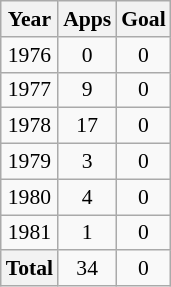<table class="wikitable" style="font-size:90%; text-align:center;">
<tr>
<th>Year</th>
<th>Apps</th>
<th>Goal</th>
</tr>
<tr>
<td>1976</td>
<td>0</td>
<td>0</td>
</tr>
<tr>
<td>1977</td>
<td>9</td>
<td>0</td>
</tr>
<tr>
<td>1978</td>
<td>17</td>
<td>0</td>
</tr>
<tr>
<td>1979</td>
<td>3</td>
<td>0</td>
</tr>
<tr>
<td>1980</td>
<td>4</td>
<td>0</td>
</tr>
<tr>
<td>1981</td>
<td>1</td>
<td>0</td>
</tr>
<tr>
<th>Total</th>
<td>34</td>
<td>0</td>
</tr>
</table>
